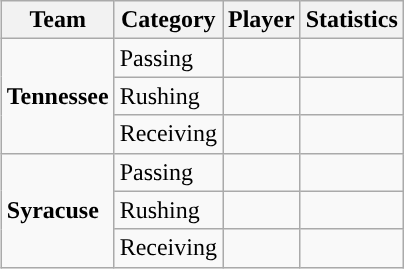<table class="wikitable" style="float: right;">
<tr>
<th>Team</th>
<th>Category</th>
<th>Player</th>
<th>Statistics</th>
</tr>
<tr>
<td rowspan=3><strong>Tennessee</strong></td>
<td>Passing</td>
<td></td>
<td></td>
</tr>
<tr>
<td>Rushing</td>
<td></td>
<td></td>
</tr>
<tr>
<td>Receiving</td>
<td></td>
<td></td>
</tr>
<tr>
<td rowspan=3><strong>Syracuse</strong></td>
<td>Passing</td>
<td></td>
<td></td>
</tr>
<tr>
<td>Rushing</td>
<td></td>
<td></td>
</tr>
<tr>
<td>Receiving</td>
<td></td>
<td></td>
</tr>
</table>
